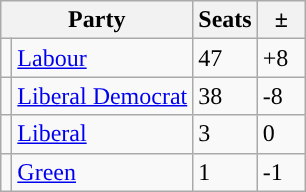<table class="wikitable">
<tr>
<th colspan="2">Party</th>
<th>Seats</th>
<th>  ±  </th>
</tr>
<tr>
<td style="background-color: "></td>
<td><a href='#'>Labour</a></td>
<td>47</td>
<td>+8</td>
</tr>
<tr>
<td style="background-color: "></td>
<td><a href='#'>Liberal Democrat</a></td>
<td>38</td>
<td>-8</td>
</tr>
<tr>
<td style="background-color: "></td>
<td><a href='#'>Liberal</a></td>
<td>3</td>
<td>0</td>
</tr>
<tr>
<td style="background-color: "></td>
<td><a href='#'>Green</a></td>
<td>1</td>
<td>-1</td>
</tr>
</table>
